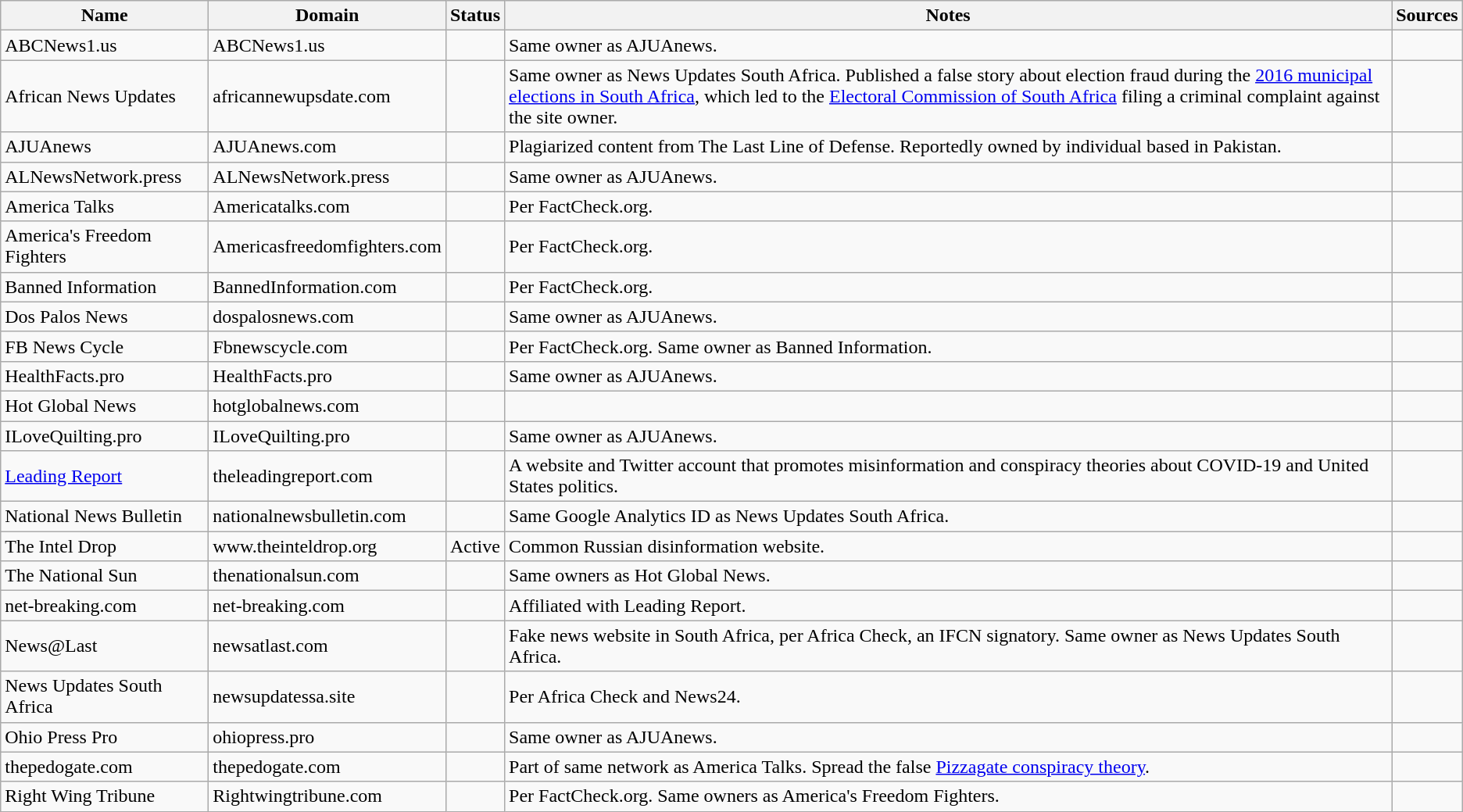<table class="wikitable sortable mw-collapsible">
<tr>
<th width=170>Name</th>
<th>Domain</th>
<th>Status</th>
<th class="unsortable">Notes</th>
<th class="unsortable">Sources</th>
</tr>
<tr>
<td>ABCNews1.us</td>
<td>ABCNews1.us</td>
<td></td>
<td>Same owner as AJUAnews.</td>
<td></td>
</tr>
<tr>
<td>African News Updates</td>
<td>africannewupsdate.com</td>
<td></td>
<td>Same owner as News Updates South Africa. Published a false story about election fraud during the <a href='#'>2016 municipal elections in South Africa</a>, which led to the <a href='#'>Electoral Commission of South Africa</a> filing a criminal complaint against the site owner.</td>
<td></td>
</tr>
<tr>
<td>AJUAnews</td>
<td>AJUAnews.com</td>
<td></td>
<td>Plagiarized content from The Last Line of Defense. Reportedly owned by individual based in Pakistan.</td>
<td></td>
</tr>
<tr>
<td>ALNewsNetwork.press</td>
<td>ALNewsNetwork.press</td>
<td></td>
<td>Same owner as AJUAnews.</td>
<td></td>
</tr>
<tr>
<td>America Talks</td>
<td>Americatalks.com</td>
<td></td>
<td>Per FactCheck.org.</td>
<td></td>
</tr>
<tr>
<td>America's Freedom Fighters</td>
<td>Americasfreedomfighters.com</td>
<td></td>
<td>Per FactCheck.org.</td>
<td></td>
</tr>
<tr>
<td>Banned Information</td>
<td>BannedInformation.com</td>
<td></td>
<td>Per FactCheck.org.</td>
<td></td>
</tr>
<tr>
<td>Dos Palos News</td>
<td>dospalosnews.com</td>
<td></td>
<td>Same owner as AJUAnews.</td>
<td></td>
</tr>
<tr>
<td>FB News Cycle</td>
<td>Fbnewscycle.com</td>
<td></td>
<td>Per FactCheck.org. Same owner as Banned Information.</td>
<td></td>
</tr>
<tr>
<td>HealthFacts.pro</td>
<td>HealthFacts.pro</td>
<td></td>
<td>Same owner as AJUAnews.</td>
<td></td>
</tr>
<tr>
<td>Hot Global News</td>
<td>hotglobalnews.com</td>
<td></td>
<td></td>
<td></td>
</tr>
<tr>
<td>ILoveQuilting.pro</td>
<td>ILoveQuilting.pro</td>
<td></td>
<td>Same owner as AJUAnews.</td>
<td></td>
</tr>
<tr>
<td><a href='#'>Leading Report</a></td>
<td>theleadingreport.com</td>
<td></td>
<td>A website and Twitter account that promotes misinformation and conspiracy theories about COVID-19 and United States politics.</td>
<td></td>
</tr>
<tr>
<td>National News Bulletin</td>
<td>nationalnewsbulletin.com</td>
<td></td>
<td>Same Google Analytics ID as News Updates South Africa.</td>
<td></td>
</tr>
<tr>
<td>The Intel Drop</td>
<td>www.theinteldrop.org</td>
<td>Active</td>
<td>Common Russian disinformation website.</td>
<td></td>
</tr>
<tr>
<td>The National Sun</td>
<td>thenationalsun.com</td>
<td></td>
<td>Same owners as Hot Global News.</td>
<td></td>
</tr>
<tr>
<td>net-breaking.com</td>
<td>net-breaking.com</td>
<td></td>
<td>Affiliated with Leading Report.</td>
<td></td>
</tr>
<tr>
<td>News@Last</td>
<td>newsatlast.com</td>
<td></td>
<td>Fake news website in South Africa, per Africa Check, an IFCN signatory. Same owner as News Updates South Africa.</td>
<td></td>
</tr>
<tr>
<td>News Updates South Africa</td>
<td>newsupdatessa.site</td>
<td></td>
<td>Per Africa Check and News24.</td>
<td></td>
</tr>
<tr>
<td>Ohio Press Pro</td>
<td>ohiopress.pro</td>
<td></td>
<td>Same owner as AJUAnews.</td>
<td></td>
</tr>
<tr>
<td>thepedogate.com</td>
<td>thepedogate.com</td>
<td></td>
<td>Part of same network as America Talks. Spread the false <a href='#'>Pizzagate conspiracy theory</a>.</td>
<td></td>
</tr>
<tr>
<td>Right Wing Tribune</td>
<td>Rightwingtribune.com</td>
<td></td>
<td>Per FactCheck.org. Same owners as America's Freedom Fighters.</td>
<td></td>
</tr>
</table>
